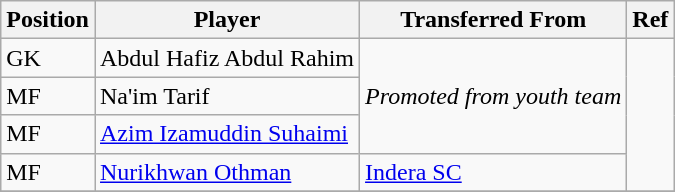<table class="wikitable sortable" style="text-align:center; font-size:100%; text-align:left;">
<tr>
<th>Position</th>
<th>Player</th>
<th>Transferred From</th>
<th>Ref</th>
</tr>
<tr>
<td>GK</td>
<td> Abdul Hafiz Abdul Rahim</td>
<td rowspan="3" text-align:center><em>Promoted from youth team</em></td>
<td rowspan="4" text-align:center></td>
</tr>
<tr>
<td>MF</td>
<td> Na'im Tarif</td>
</tr>
<tr>
<td>MF</td>
<td> <a href='#'>Azim Izamuddin Suhaimi</a></td>
</tr>
<tr>
<td>MF</td>
<td> <a href='#'>Nurikhwan Othman</a></td>
<td> <a href='#'>Indera SC</a></td>
</tr>
<tr>
</tr>
</table>
